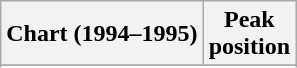<table class="wikitable sortable">
<tr>
<th align="left">Chart (1994–1995)</th>
<th align="center">Peak<br>position</th>
</tr>
<tr>
</tr>
<tr>
</tr>
</table>
